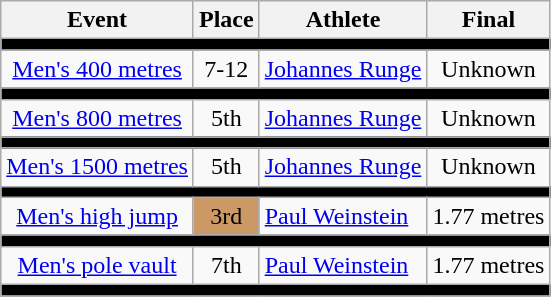<table class=wikitable>
<tr>
<th>Event</th>
<th>Place</th>
<th>Athlete</th>
<th>Final</th>
</tr>
<tr bgcolor=black>
<td colspan=4></td>
</tr>
<tr align=center>
<td><a href='#'>Men's 400 metres</a></td>
<td>7-12</td>
<td align=left><a href='#'>Johannes Runge</a></td>
<td>Unknown</td>
</tr>
<tr bgcolor=black>
<td colspan=4></td>
</tr>
<tr align=center>
<td><a href='#'>Men's 800 metres</a></td>
<td>5th</td>
<td align=left><a href='#'>Johannes Runge</a></td>
<td>Unknown</td>
</tr>
<tr bgcolor=black>
<td colspan=4></td>
</tr>
<tr align=center>
<td><a href='#'>Men's 1500 metres</a></td>
<td>5th</td>
<td align=left><a href='#'>Johannes Runge</a></td>
<td>Unknown</td>
</tr>
<tr bgcolor=black>
<td colspan=4></td>
</tr>
<tr align=center>
<td><a href='#'>Men's high jump</a></td>
<td bgcolor=cc9966>3rd</td>
<td align=left><a href='#'>Paul Weinstein</a></td>
<td>1.77 metres</td>
</tr>
<tr bgcolor=black>
<td colspan=4></td>
</tr>
<tr align=center>
<td><a href='#'>Men's pole vault</a></td>
<td>7th</td>
<td align=left><a href='#'>Paul Weinstein</a></td>
<td>1.77 metres</td>
</tr>
<tr bgcolor=black>
<td colspan=4></td>
</tr>
</table>
